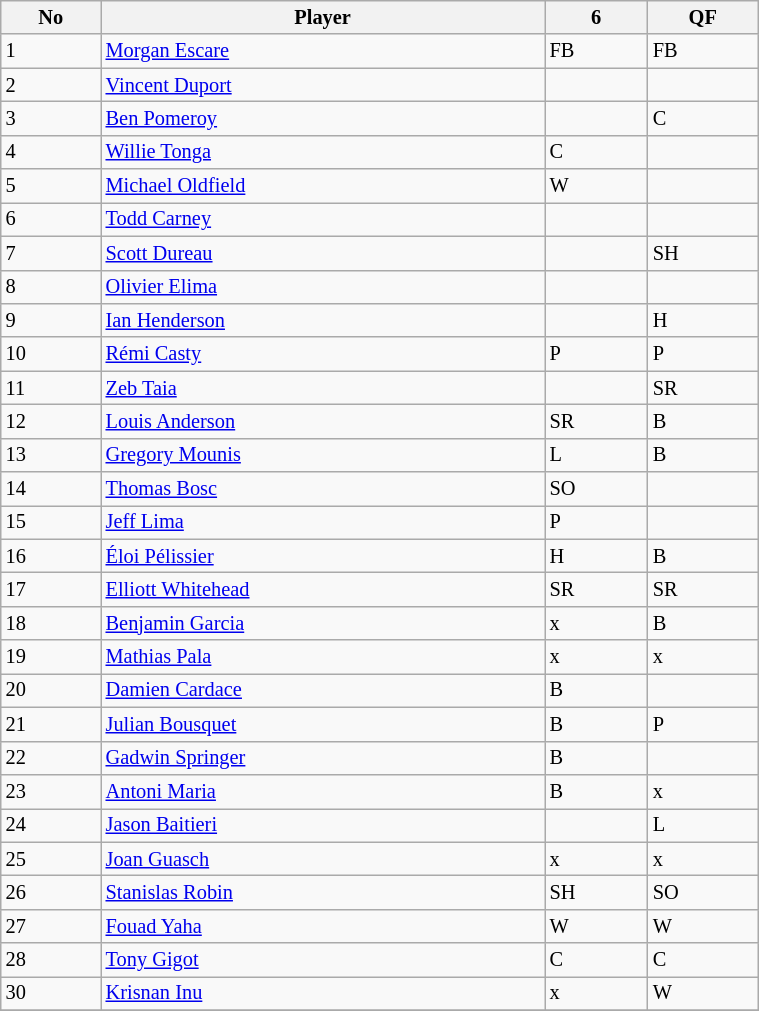<table class="wikitable" style="font-size:85%;" width="40%">
<tr>
<th>No</th>
<th>Player</th>
<th>6</th>
<th>QF</th>
</tr>
<tr>
<td>1</td>
<td><a href='#'>Morgan Escare</a></td>
<td>FB</td>
<td>FB</td>
</tr>
<tr>
<td>2</td>
<td><a href='#'>Vincent Duport</a></td>
<td></td>
<td></td>
</tr>
<tr>
<td>3</td>
<td><a href='#'>Ben Pomeroy</a></td>
<td></td>
<td>C</td>
</tr>
<tr>
<td>4</td>
<td><a href='#'>Willie Tonga</a></td>
<td>C</td>
<td></td>
</tr>
<tr>
<td>5</td>
<td><a href='#'>Michael Oldfield</a></td>
<td>W</td>
<td></td>
</tr>
<tr>
<td>6</td>
<td><a href='#'>Todd Carney</a></td>
<td></td>
<td></td>
</tr>
<tr>
<td>7</td>
<td><a href='#'>Scott Dureau</a></td>
<td></td>
<td>SH</td>
</tr>
<tr>
<td>8</td>
<td><a href='#'>Olivier Elima</a></td>
<td></td>
<td></td>
</tr>
<tr>
<td>9</td>
<td><a href='#'>Ian Henderson</a></td>
<td></td>
<td>H</td>
</tr>
<tr>
<td>10</td>
<td><a href='#'>Rémi Casty</a></td>
<td>P</td>
<td>P</td>
</tr>
<tr>
<td>11</td>
<td><a href='#'>Zeb Taia</a></td>
<td></td>
<td>SR</td>
</tr>
<tr>
<td>12</td>
<td><a href='#'>Louis Anderson</a></td>
<td>SR</td>
<td>B</td>
</tr>
<tr>
<td>13</td>
<td><a href='#'>Gregory Mounis</a></td>
<td>L</td>
<td>B</td>
</tr>
<tr>
<td>14</td>
<td><a href='#'>Thomas Bosc</a></td>
<td>SO</td>
<td></td>
</tr>
<tr>
<td>15</td>
<td><a href='#'>Jeff Lima</a></td>
<td>P</td>
<td></td>
</tr>
<tr>
<td>16</td>
<td><a href='#'>Éloi Pélissier</a></td>
<td>H</td>
<td>B</td>
</tr>
<tr>
<td>17</td>
<td><a href='#'>Elliott Whitehead</a></td>
<td>SR</td>
<td>SR</td>
</tr>
<tr>
<td>18</td>
<td><a href='#'>Benjamin Garcia</a></td>
<td>x</td>
<td>B</td>
</tr>
<tr>
<td>19</td>
<td><a href='#'>Mathias Pala</a></td>
<td>x</td>
<td>x</td>
</tr>
<tr>
<td>20</td>
<td><a href='#'>Damien Cardace</a></td>
<td>B</td>
<td></td>
</tr>
<tr>
<td>21</td>
<td><a href='#'>Julian Bousquet</a></td>
<td>B</td>
<td>P</td>
</tr>
<tr>
<td>22</td>
<td><a href='#'>Gadwin Springer</a></td>
<td>B</td>
<td></td>
</tr>
<tr>
<td>23</td>
<td><a href='#'>Antoni Maria</a></td>
<td>B</td>
<td>x</td>
</tr>
<tr>
<td>24</td>
<td><a href='#'>Jason Baitieri</a></td>
<td></td>
<td>L</td>
</tr>
<tr>
<td>25</td>
<td><a href='#'>Joan Guasch</a></td>
<td>x</td>
<td>x</td>
</tr>
<tr>
<td>26</td>
<td><a href='#'>Stanislas Robin</a></td>
<td>SH</td>
<td>SO</td>
</tr>
<tr>
<td>27</td>
<td><a href='#'>Fouad Yaha</a></td>
<td>W</td>
<td>W</td>
</tr>
<tr>
<td>28</td>
<td><a href='#'>Tony Gigot</a></td>
<td>C</td>
<td>C</td>
</tr>
<tr>
<td>30</td>
<td><a href='#'>Krisnan Inu</a></td>
<td>x</td>
<td>W</td>
</tr>
<tr>
</tr>
</table>
